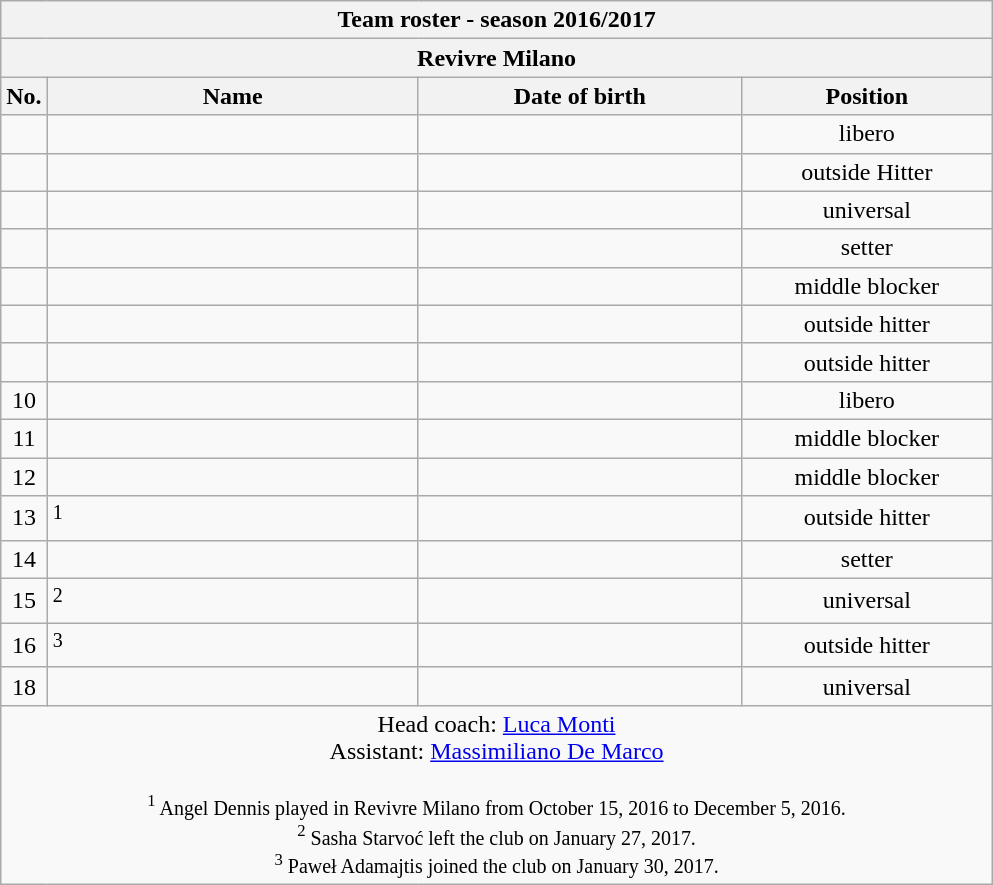<table class="wikitable collapsible collapsed sortable" style="font-size:100%; text-align:center;">
<tr>
<th colspan=6>Team roster - season 2016/2017</th>
</tr>
<tr>
<th colspan=6>Revivre Milano</th>
</tr>
<tr>
<th>No.</th>
<th style="width:15em">Name</th>
<th style="width:13em">Date of birth</th>
<th style="width:10em">Position</th>
</tr>
<tr>
<td></td>
<td align=left> </td>
<td align=right></td>
<td>libero</td>
</tr>
<tr>
<td></td>
<td align=left> </td>
<td align=right></td>
<td>outside Hitter</td>
</tr>
<tr>
<td></td>
<td align=left> </td>
<td align=right></td>
<td>universal</td>
</tr>
<tr>
<td></td>
<td align=left> </td>
<td align=right></td>
<td>setter</td>
</tr>
<tr>
<td></td>
<td align=left> </td>
<td align=right></td>
<td>middle blocker</td>
</tr>
<tr>
<td></td>
<td align=left> </td>
<td align=right></td>
<td>outside hitter</td>
</tr>
<tr>
<td></td>
<td align=left> </td>
<td align=right></td>
<td>outside hitter</td>
</tr>
<tr>
<td>10</td>
<td align=left> </td>
<td align=right></td>
<td>libero</td>
</tr>
<tr>
<td>11</td>
<td align=left> </td>
<td align=right></td>
<td>middle blocker</td>
</tr>
<tr>
<td>12</td>
<td align=left> </td>
<td align=right></td>
<td>middle blocker</td>
</tr>
<tr>
<td>13</td>
<td align=left> <sup>1</sup></td>
<td align=right></td>
<td>outside hitter</td>
</tr>
<tr>
<td>14</td>
<td align=left> </td>
<td align=right></td>
<td>setter</td>
</tr>
<tr>
<td>15</td>
<td align=left> <sup>2</sup></td>
<td align=right></td>
<td>universal</td>
</tr>
<tr>
<td>16</td>
<td align=left> <sup>3</sup></td>
<td align=right></td>
<td>outside hitter</td>
</tr>
<tr>
<td>18</td>
<td align=left> </td>
<td align=right></td>
<td>universal</td>
</tr>
<tr>
<td colspan=4>Head coach: <a href='#'>Luca Monti</a><br>Assistant: <a href='#'>Massimiliano De Marco</a><br><br><small><sup>1</sup> Angel Dennis played in Revivre Milano from October 15, 2016 to December 5, 2016.</small><br>
<small><sup>2</sup> Sasha Starvoć left the club on January 27, 2017.</small><br>
<small><sup>3</sup> Paweł Adamajtis joined the club on January 30, 2017.</small></td>
</tr>
</table>
